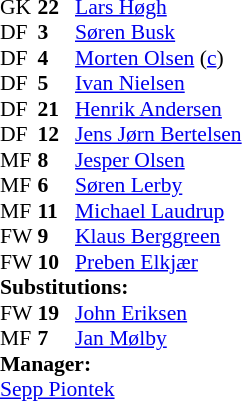<table style="font-size: 90%" cellspacing="0" cellpadding="0">
<tr>
<th width="25"></th>
<th width="25"></th>
</tr>
<tr>
<td>GK</td>
<td><strong>22</strong></td>
<td><a href='#'>Lars Høgh</a></td>
</tr>
<tr>
<td>DF</td>
<td><strong>3</strong></td>
<td><a href='#'>Søren Busk</a></td>
</tr>
<tr>
<td>DF</td>
<td><strong>4</strong></td>
<td><a href='#'>Morten Olsen</a> (<a href='#'>c</a>)</td>
</tr>
<tr>
<td>DF</td>
<td><strong>5</strong></td>
<td><a href='#'>Ivan Nielsen</a></td>
</tr>
<tr>
<td>DF</td>
<td><strong>21</strong></td>
<td><a href='#'>Henrik Andersen</a></td>
<td></td>
<td></td>
</tr>
<tr>
<td>DF</td>
<td><strong>12</strong></td>
<td><a href='#'>Jens Jørn Bertelsen</a></td>
</tr>
<tr>
<td>MF</td>
<td><strong>8</strong></td>
<td><a href='#'>Jesper Olsen</a></td>
<td></td>
<td></td>
</tr>
<tr>
<td>MF</td>
<td><strong>6</strong></td>
<td><a href='#'>Søren Lerby</a></td>
</tr>
<tr>
<td>MF</td>
<td><strong>11</strong></td>
<td><a href='#'>Michael Laudrup</a></td>
</tr>
<tr>
<td>FW</td>
<td><strong>9</strong></td>
<td><a href='#'>Klaus Berggreen</a></td>
</tr>
<tr>
<td>FW</td>
<td><strong>10</strong></td>
<td><a href='#'>Preben Elkjær</a></td>
</tr>
<tr>
<td colspan=3><strong>Substitutions:</strong></td>
</tr>
<tr>
<td>FW</td>
<td><strong>19</strong></td>
<td><a href='#'>John Eriksen</a></td>
<td></td>
<td></td>
</tr>
<tr>
<td>MF</td>
<td><strong>7</strong></td>
<td><a href='#'>Jan Mølby</a></td>
<td></td>
<td></td>
</tr>
<tr>
<td colspan=3><strong>Manager:</strong></td>
</tr>
<tr>
<td colspan=3> <a href='#'>Sepp Piontek</a></td>
</tr>
</table>
